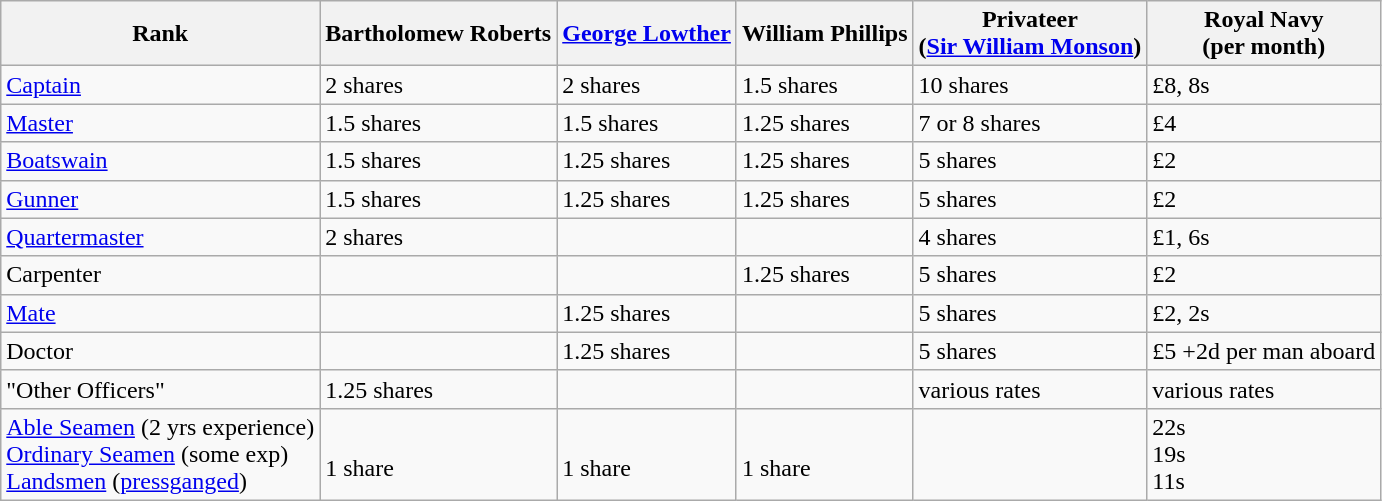<table class="wikitable" style="vertical-align: top;">
<tr>
<th scope="col">Rank</th>
<th scope="col">Bartholomew Roberts</th>
<th scope="col"><a href='#'>George Lowther</a></th>
<th scope="col">William Phillips</th>
<th scope="col">Privateer<br>(<a href='#'>Sir William Monson</a>)</th>
<th scope="col">Royal Navy<br>(per month)</th>
</tr>
<tr>
<td><a href='#'>Captain</a></td>
<td>2 shares</td>
<td>2 shares</td>
<td>1.5 shares</td>
<td>10 shares</td>
<td>£8, 8s</td>
</tr>
<tr>
<td><a href='#'>Master</a></td>
<td>1.5 shares</td>
<td>1.5 shares</td>
<td>1.25 shares</td>
<td>7 or 8 shares</td>
<td>£4</td>
</tr>
<tr>
<td><a href='#'>Boatswain</a></td>
<td>1.5 shares</td>
<td>1.25 shares</td>
<td>1.25 shares</td>
<td>5 shares</td>
<td>£2</td>
</tr>
<tr>
<td><a href='#'>Gunner</a></td>
<td>1.5 shares</td>
<td>1.25 shares</td>
<td>1.25 shares</td>
<td>5 shares</td>
<td>£2</td>
</tr>
<tr>
<td><a href='#'>Quartermaster</a></td>
<td>2 shares</td>
<td></td>
<td></td>
<td>4 shares</td>
<td>£1, 6s</td>
</tr>
<tr>
<td>Carpenter</td>
<td></td>
<td></td>
<td>1.25 shares</td>
<td>5 shares</td>
<td>£2</td>
</tr>
<tr>
<td><a href='#'>Mate</a></td>
<td></td>
<td>1.25 shares</td>
<td></td>
<td>5 shares</td>
<td>£2, 2s</td>
</tr>
<tr>
<td>Doctor</td>
<td></td>
<td>1.25 shares</td>
<td></td>
<td>5 shares</td>
<td>£5 +2d per man aboard</td>
</tr>
<tr>
<td>"Other Officers"</td>
<td>1.25 shares</td>
<td></td>
<td></td>
<td>various rates</td>
<td>various rates</td>
</tr>
<tr>
<td><a href='#'>Able Seamen</a> (2 yrs experience)<br><a href='#'>Ordinary Seamen</a> (some exp)<br><a href='#'>Landsmen</a> (<a href='#'>pressganged</a>)</td>
<td><br>1 share</td>
<td><br>1 share</td>
<td><br>1 share</td>
<td></td>
<td>22s<br>19s<br>11s</td>
</tr>
</table>
